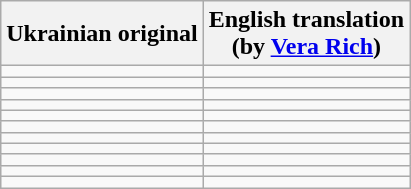<table class="wikitable">
<tr>
<th>Ukrainian original</th>
<th>English translation <br>(by <a href='#'>Vera Rich</a>)</th>
</tr>
<tr>
<td></td>
<td></td>
</tr>
<tr>
<td></td>
<td></td>
</tr>
<tr>
<td></td>
<td></td>
</tr>
<tr>
<td></td>
<td></td>
</tr>
<tr>
<td></td>
<td></td>
</tr>
<tr>
<td></td>
<td></td>
</tr>
<tr>
<td></td>
<td></td>
</tr>
<tr>
<td></td>
<td></td>
</tr>
<tr>
<td></td>
<td></td>
</tr>
<tr>
<td></td>
<td></td>
</tr>
<tr>
<td></td>
<td></td>
</tr>
</table>
